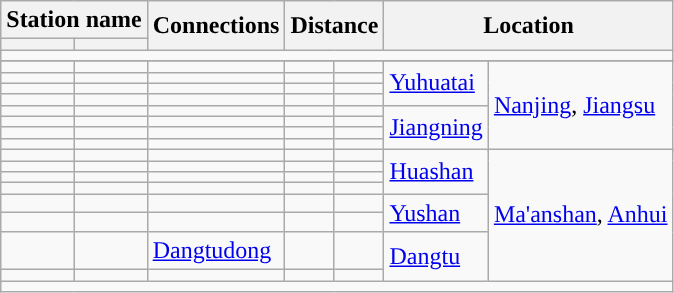<table class="wikitable">
<tr>
<th colspan="2">Station name</th>
<th rowspan="2">Connections</th>
<th colspan="2" rowspan="2">Distance<br></th>
<th colspan="2" rowspan="2">Location</th>
</tr>
<tr>
<th></th>
<th></th>
</tr>
<tr style="background:#">
<td colspan = "7"></td>
</tr>
<tr>
</tr>
<tr>
<td></td>
<td></td>
<td></td>
<td></td>
<td></td>
<td rowspan="4"><a href='#'>Yuhuatai</a></td>
<td rowspan="9"><a href='#'>Nanjing</a>, <a href='#'>Jiangsu</a></td>
</tr>
<tr>
<td></td>
<td></td>
<td></td>
<td></td>
<td></td>
</tr>
<tr>
<td></td>
<td></td>
<td></td>
<td></td>
<td></td>
</tr>
<tr>
<td></td>
<td></td>
<td></td>
<td></td>
<td></td>
</tr>
<tr>
<td></td>
<td></td>
<td></td>
<td></td>
<td></td>
<td rowspan="5"><a href='#'>Jiangning</a></td>
</tr>
<tr>
<td></td>
<td></td>
<td></td>
<td></td>
<td></td>
</tr>
<tr>
<td></td>
<td></td>
<td></td>
<td></td>
<td></td>
</tr>
<tr>
<td></td>
<td></td>
<td></td>
<td></td>
<td></td>
</tr>
<tr>
<td rowspan="2"></td>
<td rowspan="2"></td>
<td rowspan="2"></td>
<td rowspan="2"></td>
<td rowspan="2"></td>
</tr>
<tr>
<td rowspan="4"><a href='#'>Huashan</a></td>
<td rowspan="8"><a href='#'>Ma'anshan</a>, <a href='#'>Anhui</a></td>
</tr>
<tr>
<td></td>
<td></td>
<td></td>
<td></td>
<td></td>
</tr>
<tr>
<td></td>
<td></td>
<td></td>
<td></td>
<td></td>
</tr>
<tr>
<td></td>
<td></td>
<td></td>
<td></td>
<td></td>
</tr>
<tr>
<td></td>
<td></td>
<td></td>
<td></td>
<td></td>
<td rowspan="2"><a href='#'>Yushan</a></td>
</tr>
<tr>
<td></td>
<td></td>
<td></td>
<td></td>
<td></td>
</tr>
<tr>
<td></td>
<td></td>
<td><a href='#'>Dangtudong</a></td>
<td></td>
<td></td>
<td rowspan="2"><a href='#'>Dangtu</a></td>
</tr>
<tr>
<td></td>
<td></td>
<td></td>
<td></td>
<td></td>
</tr>
<tr style="background:#">
<td colspan = "7"></td>
</tr>
</table>
